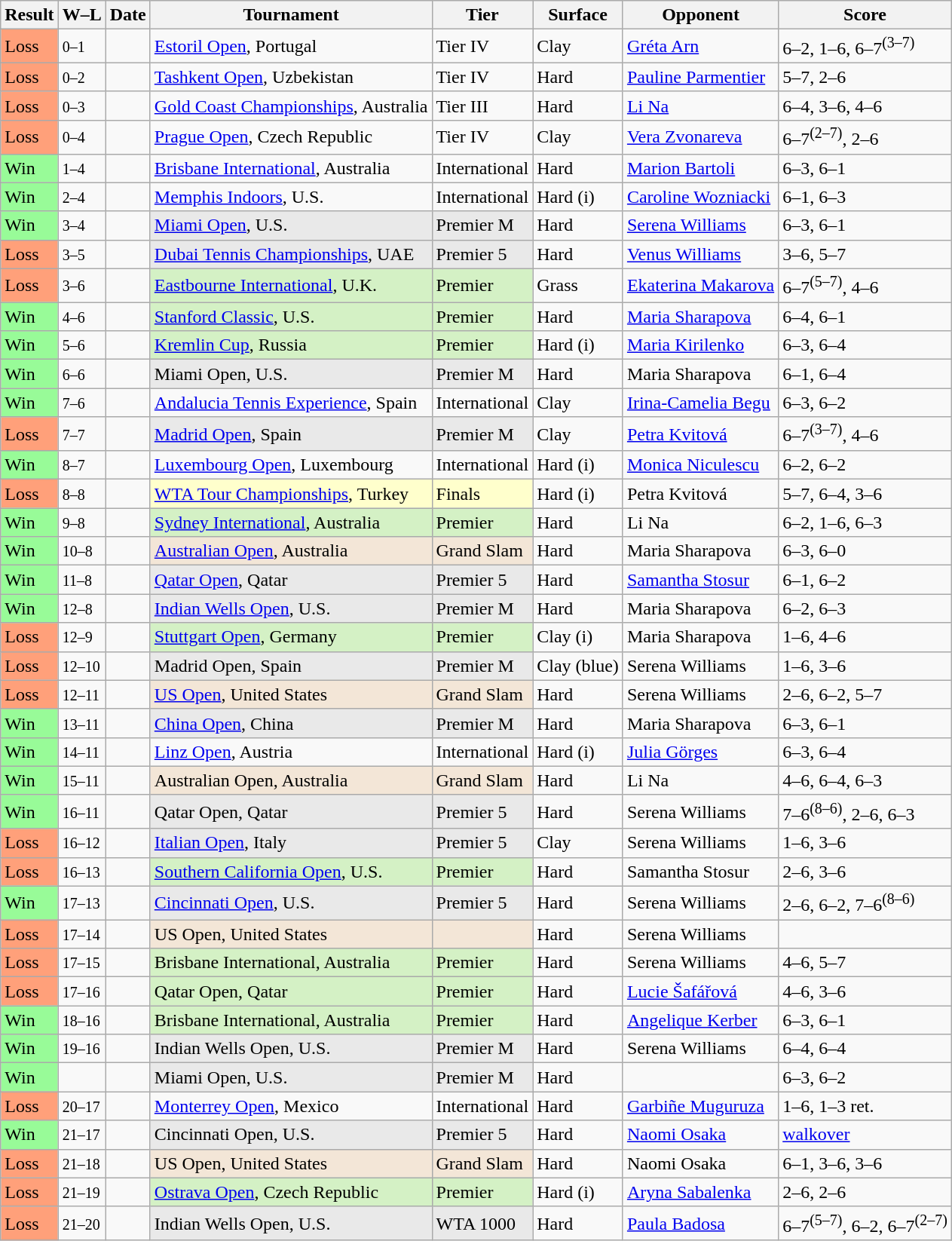<table class="sortable wikitable">
<tr>
<th>Result</th>
<th class=unsortable>W–L</th>
<th>Date</th>
<th>Tournament</th>
<th>Tier</th>
<th>Surface</th>
<th>Opponent</th>
<th class=unsortable>Score</th>
</tr>
<tr>
<td bgcolor=ffa07a>Loss</td>
<td><small>0–1</small></td>
<td><a href='#'></a></td>
<td><a href='#'>Estoril Open</a>, Portugal</td>
<td>Tier IV</td>
<td>Clay</td>
<td> <a href='#'>Gréta Arn</a></td>
<td>6–2, 1–6, 6–7<sup>(3–7)</sup></td>
</tr>
<tr>
<td bgcolor=ffa07a>Loss</td>
<td><small>0–2</small></td>
<td><a href='#'></a></td>
<td><a href='#'>Tashkent Open</a>, Uzbekistan</td>
<td>Tier IV</td>
<td>Hard</td>
<td> <a href='#'>Pauline Parmentier</a></td>
<td>5–7, 2–6</td>
</tr>
<tr>
<td bgcolor=ffa07a>Loss</td>
<td><small>0–3</small></td>
<td><a href='#'></a></td>
<td><a href='#'>Gold Coast Championships</a>, Australia</td>
<td>Tier III</td>
<td>Hard</td>
<td> <a href='#'>Li Na</a></td>
<td>6–4, 3–6, 4–6</td>
</tr>
<tr>
<td bgcolor=ffa07a>Loss</td>
<td><small>0–4</small></td>
<td><a href='#'></a></td>
<td><a href='#'>Prague Open</a>, Czech Republic</td>
<td>Tier IV</td>
<td>Clay</td>
<td> <a href='#'>Vera Zvonareva</a></td>
<td>6–7<sup>(2–7)</sup>, 2–6</td>
</tr>
<tr>
<td bgcolor=98FB98>Win</td>
<td><small>1–4</small></td>
<td><a href='#'></a></td>
<td><a href='#'>Brisbane International</a>, Australia</td>
<td>International</td>
<td>Hard</td>
<td> <a href='#'>Marion Bartoli</a></td>
<td>6–3, 6–1</td>
</tr>
<tr>
<td bgcolor=98FB98>Win</td>
<td><small>2–4</small></td>
<td><a href='#'></a></td>
<td><a href='#'>Memphis Indoors</a>, U.S.</td>
<td>International</td>
<td>Hard (i)</td>
<td> <a href='#'>Caroline Wozniacki</a></td>
<td>6–1, 6–3</td>
</tr>
<tr>
<td bgcolor=98FB98>Win</td>
<td><small>3–4</small></td>
<td><a href='#'></a></td>
<td bgcolor=E9E9E9><a href='#'>Miami Open</a>, U.S.</td>
<td bgcolor=E9E9E9>Premier M</td>
<td>Hard</td>
<td> <a href='#'>Serena Williams</a></td>
<td>6–3, 6–1</td>
</tr>
<tr>
<td bgcolor=ffa07a>Loss</td>
<td><small>3–5</small></td>
<td><a href='#'></a></td>
<td bgcolor=E9E9E9><a href='#'>Dubai Tennis Championships</a>, UAE</td>
<td bgcolor=E9E9E9>Premier 5</td>
<td>Hard</td>
<td> <a href='#'>Venus Williams</a></td>
<td>3–6, 5–7</td>
</tr>
<tr>
<td bgcolor=ffa07a>Loss</td>
<td><small>3–6</small></td>
<td><a href='#'></a></td>
<td bgcolor=D4F1C5><a href='#'>Eastbourne International</a>, U.K.</td>
<td bgcolor=D4F1C5>Premier</td>
<td>Grass</td>
<td> <a href='#'>Ekaterina Makarova</a></td>
<td>6–7<sup>(5–7)</sup>, 4–6</td>
</tr>
<tr>
<td bgcolor=98FB98>Win</td>
<td><small>4–6</small></td>
<td><a href='#'></a></td>
<td bgcolor=D4F1C5><a href='#'>Stanford Classic</a>, U.S.</td>
<td bgcolor=D4F1C5>Premier</td>
<td>Hard</td>
<td> <a href='#'>Maria Sharapova</a></td>
<td>6–4, 6–1</td>
</tr>
<tr>
<td bgcolor=98FB98>Win</td>
<td><small>5–6</small></td>
<td><a href='#'></a></td>
<td bgcolor=D4F1C5><a href='#'>Kremlin Cup</a>, Russia</td>
<td bgcolor=D4F1C5>Premier</td>
<td>Hard (i)</td>
<td> <a href='#'>Maria Kirilenko</a></td>
<td>6–3, 6–4</td>
</tr>
<tr>
<td bgcolor=98FB98>Win</td>
<td><small>6–6</small></td>
<td><a href='#'></a></td>
<td bgcolor=E9E9E9>Miami Open, U.S. </td>
<td bgcolor=E9E9E9>Premier M</td>
<td>Hard</td>
<td> Maria Sharapova</td>
<td>6–1, 6–4</td>
</tr>
<tr>
<td bgcolor=98FB98>Win</td>
<td><small>7–6</small></td>
<td><a href='#'></a></td>
<td><a href='#'>Andalucia Tennis Experience</a>, Spain</td>
<td>International</td>
<td>Clay</td>
<td> <a href='#'>Irina-Camelia Begu</a></td>
<td>6–3, 6–2</td>
</tr>
<tr>
<td bgcolor=ffa07a>Loss</td>
<td><small>7–7</small></td>
<td><a href='#'></a></td>
<td bgcolor=E9E9E9><a href='#'>Madrid Open</a>, Spain</td>
<td bgcolor=E9E9E9>Premier M</td>
<td>Clay</td>
<td> <a href='#'>Petra Kvitová</a></td>
<td>6–7<sup>(3–7)</sup>, 4–6</td>
</tr>
<tr>
<td bgcolor=98FB98>Win</td>
<td><small>8–7</small></td>
<td><a href='#'></a></td>
<td><a href='#'>Luxembourg Open</a>, Luxembourg</td>
<td>International</td>
<td>Hard (i)</td>
<td> <a href='#'>Monica Niculescu</a></td>
<td>6–2, 6–2</td>
</tr>
<tr>
<td bgcolor=ffa07a>Loss</td>
<td><small>8–8</small></td>
<td><a href='#'></a></td>
<td bgcolor=FFFFCC><a href='#'>WTA Tour Championships</a>, Turkey</td>
<td bgcolor=FFFFCC>Finals</td>
<td>Hard (i)</td>
<td> Petra Kvitová</td>
<td>5–7, 6–4, 3–6</td>
</tr>
<tr>
<td bgcolor=98FB98>Win</td>
<td><small>9–8</small></td>
<td><a href='#'></a></td>
<td bgcolor=D4F1C5><a href='#'>Sydney International</a>, Australia</td>
<td bgcolor=D4F1C5>Premier</td>
<td>Hard</td>
<td> Li Na</td>
<td>6–2, 1–6, 6–3</td>
</tr>
<tr>
<td bgcolor=98FB98>Win</td>
<td><small>10–8</small></td>
<td><a href='#'></a></td>
<td bgcolor=F3E6D7><a href='#'>Australian Open</a>, Australia</td>
<td bgcolor=F3E6D7>Grand Slam</td>
<td>Hard</td>
<td> Maria Sharapova</td>
<td>6–3, 6–0</td>
</tr>
<tr>
<td bgcolor=98FB98>Win</td>
<td><small>11–8</small></td>
<td><a href='#'></a></td>
<td bgcolor=E9E9E9><a href='#'>Qatar Open</a>, Qatar</td>
<td bgcolor=E9E9E9>Premier 5</td>
<td>Hard</td>
<td> <a href='#'>Samantha Stosur</a></td>
<td>6–1, 6–2</td>
</tr>
<tr>
<td bgcolor=98FB98>Win</td>
<td><small>12–8</small></td>
<td><a href='#'></a></td>
<td bgcolor=E9E9E9><a href='#'>Indian Wells Open</a>, U.S.</td>
<td bgcolor=E9E9E9>Premier M</td>
<td>Hard</td>
<td> Maria Sharapova</td>
<td>6–2, 6–3</td>
</tr>
<tr>
<td bgcolor=ffa07a>Loss</td>
<td><small>12–9</small></td>
<td><a href='#'></a></td>
<td bgcolor=D4F1C5><a href='#'>Stuttgart Open</a>, Germany</td>
<td bgcolor=D4F1C5>Premier</td>
<td>Clay (i)</td>
<td> Maria Sharapova</td>
<td>1–6, 4–6</td>
</tr>
<tr>
<td bgcolor=ffa07a>Loss</td>
<td><small>12–10</small></td>
<td><a href='#'></a></td>
<td bgcolor=E9E9E9>Madrid Open, Spain</td>
<td bgcolor=E9E9E9>Premier M</td>
<td>Clay (blue)</td>
<td> Serena Williams</td>
<td>1–6, 3–6</td>
</tr>
<tr>
<td bgcolor=ffa07a>Loss</td>
<td><small>12–11</small></td>
<td><a href='#'></a></td>
<td bgcolor=F3E6D7><a href='#'>US Open</a>, United States</td>
<td bgcolor=F3E6D7>Grand Slam</td>
<td>Hard</td>
<td> Serena Williams</td>
<td>2–6, 6–2, 5–7</td>
</tr>
<tr>
<td bgcolor=98FB98>Win</td>
<td><small>13–11</small></td>
<td><a href='#'></a></td>
<td bgcolor=E9E9E9><a href='#'>China Open</a>, China</td>
<td bgcolor=E9E9E9>Premier M</td>
<td>Hard</td>
<td> Maria Sharapova</td>
<td>6–3, 6–1</td>
</tr>
<tr>
<td bgcolor=98FB98>Win</td>
<td><small>14–11</small></td>
<td><a href='#'></a></td>
<td><a href='#'>Linz Open</a>, Austria</td>
<td>International</td>
<td>Hard (i)</td>
<td> <a href='#'>Julia Görges</a></td>
<td>6–3, 6–4</td>
</tr>
<tr>
<td bgcolor=98FB98>Win</td>
<td><small>15–11</small></td>
<td><a href='#'></a></td>
<td bgcolor=F3E6D7>Australian Open, Australia </td>
<td bgcolor=F3E6D7>Grand Slam</td>
<td>Hard</td>
<td> Li Na</td>
<td>4–6, 6–4, 6–3</td>
</tr>
<tr>
<td bgcolor=98FB98>Win</td>
<td><small>16–11</small></td>
<td><a href='#'></a></td>
<td bgcolor=E9E9E9>Qatar Open, Qatar </td>
<td bgcolor=E9E9E9>Premier 5</td>
<td>Hard</td>
<td> Serena Williams</td>
<td>7–6<sup>(8–6)</sup>, 2–6, 6–3</td>
</tr>
<tr>
<td bgcolor=ffa07a>Loss</td>
<td><small>16–12</small></td>
<td></td>
<td bgcolor=E9E9E9><a href='#'>Italian Open</a>, Italy</td>
<td bgcolor=E9E9E9>Premier 5</td>
<td>Clay</td>
<td> Serena Williams</td>
<td>1–6, 3–6</td>
</tr>
<tr>
<td bgcolor=ffa07a>Loss</td>
<td><small>16–13</small></td>
<td><a href='#'></a></td>
<td bgcolor=D4F1C5><a href='#'>Southern California Open</a>, U.S.</td>
<td bgcolor=D4F1C5>Premier</td>
<td>Hard</td>
<td> Samantha Stosur</td>
<td>2–6, 3–6</td>
</tr>
<tr>
<td bgcolor=98FB98>Win</td>
<td><small>17–13</small></td>
<td><a href='#'></a></td>
<td bgcolor=E9E9E9><a href='#'>Cincinnati Open</a>, U.S.</td>
<td bgcolor=E9E9E9>Premier 5</td>
<td>Hard</td>
<td> Serena Williams</td>
<td>2–6, 6–2, 7–6<sup>(8–6)</sup></td>
</tr>
<tr>
<td bgcolor=ffa07a>Loss</td>
<td><small>17–14</small></td>
<td><a href='#'></a></td>
<td bgcolor=F3E6D7>US Open, United States</td>
<td bgcolor=F3E6D7></td>
<td>Hard</td>
<td> Serena Williams</td>
<td></td>
</tr>
<tr>
<td bgcolor=ffa07a>Loss</td>
<td><small>17–15</small></td>
<td><a href='#'></a></td>
<td bgcolor=D4F1C5>Brisbane International, Australia</td>
<td bgcolor=D4F1C5>Premier</td>
<td>Hard</td>
<td> Serena Williams</td>
<td>4–6, 5–7</td>
</tr>
<tr>
<td bgcolor=ffa07a>Loss</td>
<td><small>17–16</small></td>
<td><a href='#'></a></td>
<td bgcolor=D4F1C5>Qatar Open, Qatar</td>
<td bgcolor=D4F1C5>Premier</td>
<td>Hard</td>
<td> <a href='#'>Lucie Šafářová</a></td>
<td>4–6, 3–6</td>
</tr>
<tr>
<td bgcolor=98FB98>Win</td>
<td><small>18–16</small></td>
<td><a href='#'></a></td>
<td bgcolor=D4F1C5>Brisbane International, Australia </td>
<td bgcolor=D4F1C5>Premier</td>
<td>Hard</td>
<td> <a href='#'>Angelique Kerber</a></td>
<td>6–3, 6–1</td>
</tr>
<tr>
<td bgcolor=98FB98>Win</td>
<td><small>19–16</small></td>
<td><a href='#'></a></td>
<td bgcolor=E9E9E9>Indian Wells Open, U.S. </td>
<td bgcolor=E9E9E9>Premier M</td>
<td>Hard</td>
<td> Serena Williams</td>
<td>6–4, 6–4</td>
</tr>
<tr>
<td bgcolor=98FB98>Win</td>
<td></td>
<td><a href='#'></a></td>
<td bgcolor=E9E9E9>Miami Open, U.S. </td>
<td bgcolor=E9E9E9>Premier M</td>
<td>Hard</td>
<td></td>
<td>6–3, 6–2</td>
</tr>
<tr>
<td bgcolor=ffa07a>Loss</td>
<td><small>20–17</small></td>
<td><a href='#'></a></td>
<td><a href='#'>Monterrey Open</a>, Mexico</td>
<td>International</td>
<td>Hard</td>
<td> <a href='#'>Garbiñe Muguruza</a></td>
<td>1–6, 1–3 ret.</td>
</tr>
<tr>
<td bgcolor=98FB98>Win</td>
<td><small>21–17</small></td>
<td><a href='#'></a></td>
<td bgcolor=E9E9E9>Cincinnati Open, U.S. </td>
<td bgcolor=E9E9E9>Premier 5</td>
<td>Hard</td>
<td> <a href='#'>Naomi Osaka</a></td>
<td><a href='#'>walkover</a></td>
</tr>
<tr>
<td bgcolor=ffa07a>Loss</td>
<td><small>21–18</small></td>
<td><a href='#'></a></td>
<td bgcolor=F3E6D7>US Open, United States</td>
<td bgcolor=F3E6D7>Grand Slam</td>
<td>Hard</td>
<td> Naomi Osaka</td>
<td>6–1, 3–6, 3–6</td>
</tr>
<tr>
<td bgcolor=ffa07a>Loss</td>
<td><small>21–19</small></td>
<td><a href='#'></a></td>
<td bgcolor=D4F1C5><a href='#'>Ostrava Open</a>, Czech Republic</td>
<td bgcolor=D4F1C5>Premier</td>
<td>Hard (i)</td>
<td> <a href='#'>Aryna Sabalenka</a></td>
<td>2–6, 2–6</td>
</tr>
<tr>
<td bgcolor=FFA07A>Loss</td>
<td><small>21–20</small></td>
<td><a href='#'></a></td>
<td bgcolor=E9E9E9>Indian Wells Open, U.S.</td>
<td bgcolor=E9E9E9>WTA 1000</td>
<td>Hard</td>
<td> <a href='#'>Paula Badosa</a></td>
<td>6–7<sup>(5–7)</sup>, 6–2, 6–7<sup>(2–7)</sup></td>
</tr>
</table>
